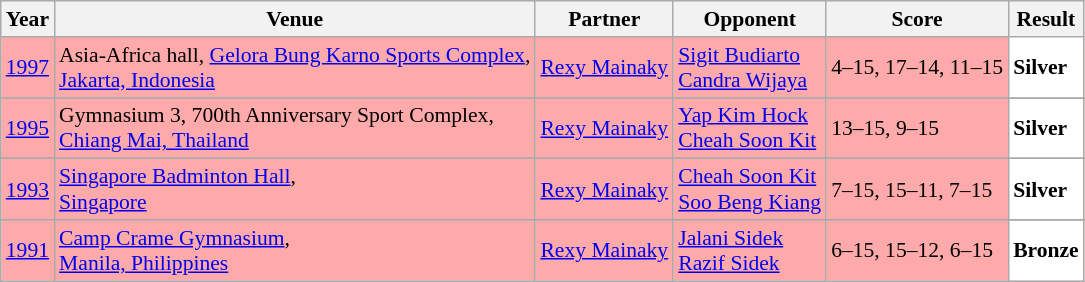<table class="sortable wikitable" style="font-size: 90%;">
<tr>
<th>Year</th>
<th>Venue</th>
<th>Partner</th>
<th>Opponent</th>
<th>Score</th>
<th>Result</th>
</tr>
<tr style="background:#FFAAAA">
<td align="center"><a href='#'>1997</a></td>
<td align="left">Asia-Africa hall, <a href='#'>Gelora Bung Karno Sports Complex</a>,<br><a href='#'>Jakarta, Indonesia</a></td>
<td align="left"> <a href='#'>Rexy Mainaky</a></td>
<td align="left"> <a href='#'>Sigit Budiarto</a> <br>  <a href='#'>Candra Wijaya</a></td>
<td align="left">4–15, 17–14, 11–15</td>
<td style="text-align:left; background:white"> <strong>Silver</strong></td>
</tr>
<tr>
</tr>
<tr style="background:#FFAAAA">
<td align="center"><a href='#'>1995</a></td>
<td align="left">Gymnasium 3, 700th Anniversary Sport Complex,<br><a href='#'>Chiang Mai, Thailand</a></td>
<td align="left"> <a href='#'>Rexy Mainaky</a></td>
<td align="left"> <a href='#'>Yap Kim Hock</a> <br>  <a href='#'>Cheah Soon Kit</a></td>
<td align="left">13–15, 9–15</td>
<td style="text-align:left; background:white"> <strong>Silver</strong></td>
</tr>
<tr>
</tr>
<tr style="background:#FFAAAA">
<td align="center"><a href='#'>1993</a></td>
<td align="left"><a href='#'>Singapore Badminton Hall</a>,<br><a href='#'>Singapore</a></td>
<td align="left"> <a href='#'>Rexy Mainaky</a></td>
<td align="left"> <a href='#'>Cheah Soon Kit</a> <br>  <a href='#'>Soo Beng Kiang</a></td>
<td align="left">7–15, 15–11, 7–15</td>
<td style="text-align:left; background:white"> <strong>Silver</strong></td>
</tr>
<tr>
</tr>
<tr style="background:#FFAAAA">
<td align="center"><a href='#'>1991</a></td>
<td align="left"><a href='#'>Camp Crame Gymnasium</a>,<br><a href='#'>Manila, Philippines</a></td>
<td align="left"> <a href='#'>Rexy Mainaky</a></td>
<td align="left"> <a href='#'>Jalani Sidek</a> <br>  <a href='#'>Razif Sidek</a></td>
<td align="left">6–15, 15–12, 6–15</td>
<td style="text-align:left; background:white"> <strong>Bronze</strong></td>
</tr>
</table>
